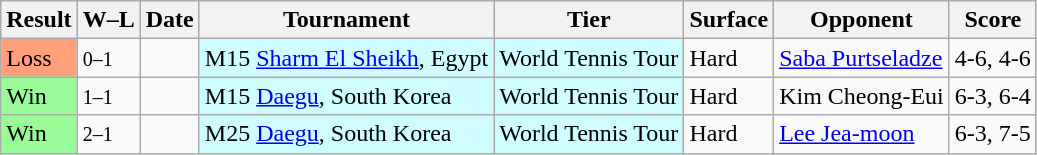<table class="sortable wikitable">
<tr>
<th>Result</th>
<th class="unsortable">W–L</th>
<th>Date</th>
<th>Tournament</th>
<th>Tier</th>
<th>Surface</th>
<th>Opponent</th>
<th class="unsortable">Score</th>
</tr>
<tr>
<td bgcolor=FFA07A>Loss</td>
<td><small>0–1</small></td>
<td></td>
<td style="background:#cffcff;">M15 <a href='#'>Sharm El Sheikh</a>, Egypt</td>
<td style="background:#cffcff;">World Tennis Tour</td>
<td>Hard</td>
<td> <a href='#'>Saba Purtseladze</a></td>
<td>4-6, 4-6</td>
</tr>
<tr>
<td bgcolor=98FB98>Win</td>
<td><small>1–1</small></td>
<td></td>
<td style="background:#cffcff;">M15 <a href='#'>Daegu</a>, South Korea</td>
<td style="background:#cffcff;">World Tennis Tour</td>
<td>Hard</td>
<td> Kim Cheong-Eui</td>
<td>6-3, 6-4</td>
</tr>
<tr>
<td bgcolor=98FB98>Win</td>
<td><small>2–1</small></td>
<td></td>
<td style="background:#cffcff;">M25 <a href='#'>Daegu</a>, South Korea</td>
<td style="background:#cffcff;">World Tennis Tour</td>
<td>Hard</td>
<td> <a href='#'>Lee Jea-moon</a></td>
<td>6-3, 7-5</td>
</tr>
</table>
